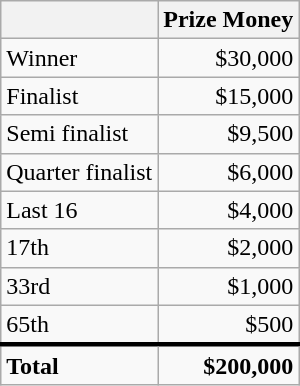<table class="wikitable sortable">
<tr>
<th></th>
<th>Prize Money</th>
</tr>
<tr>
<td>Winner</td>
<td style="text-align:right">$30,000</td>
</tr>
<tr>
<td>Finalist</td>
<td style="text-align:right">$15,000</td>
</tr>
<tr>
<td>Semi finalist</td>
<td style="text-align:right">$9,500</td>
</tr>
<tr>
<td>Quarter finalist</td>
<td style="text-align:right">$6,000</td>
</tr>
<tr>
<td>Last 16</td>
<td style="text-align:right">$4,000</td>
</tr>
<tr>
<td>17th</td>
<td style="text-align:right">$2,000</td>
</tr>
<tr>
<td>33rd</td>
<td style="text-align:right">$1,000</td>
</tr>
<tr>
<td>65th</td>
<td style="text-align:right">$500</td>
</tr>
<tr>
<td style="border-top:medium solid"><strong>Total</strong></td>
<td style="border-top:medium solid; text-align:right"><strong>$200,000</strong></td>
</tr>
</table>
